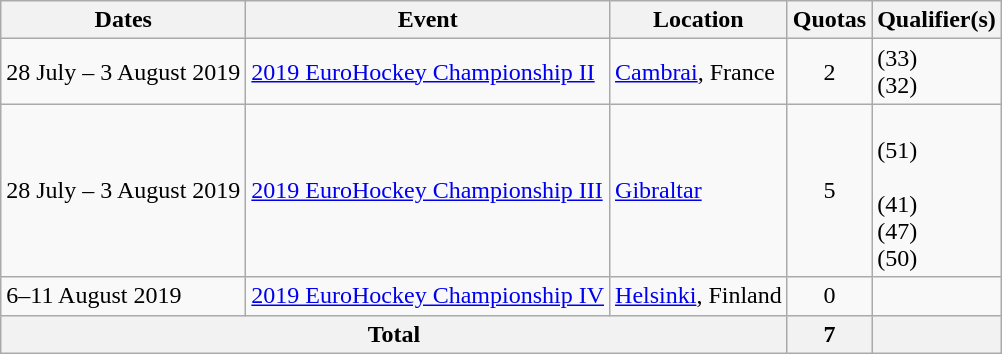<table class="wikitable">
<tr>
<th>Dates</th>
<th>Event</th>
<th>Location</th>
<th>Quotas</th>
<th>Qualifier(s)</th>
</tr>
<tr>
<td>28 July – 3 August 2019</td>
<td><a href='#'>2019 EuroHockey Championship II</a></td>
<td><a href='#'>Cambrai</a>, France</td>
<td align=center>2</td>
<td> (33)<br> (32)</td>
</tr>
<tr>
<td>28 July – 3 August 2019</td>
<td><a href='#'>2019 EuroHockey Championship III</a></td>
<td><a href='#'>Gibraltar</a></td>
<td align=center>5</td>
<td><s></s><br> (51)<br><br> (41)<br> (47)<br> (50)</td>
</tr>
<tr>
<td>6–11 August 2019</td>
<td><a href='#'>2019 EuroHockey Championship IV</a></td>
<td><a href='#'>Helsinki</a>, Finland</td>
<td align=center>0</td>
<td><s></s></td>
</tr>
<tr>
<th colspan=3>Total</th>
<th>7</th>
<th></th>
</tr>
</table>
